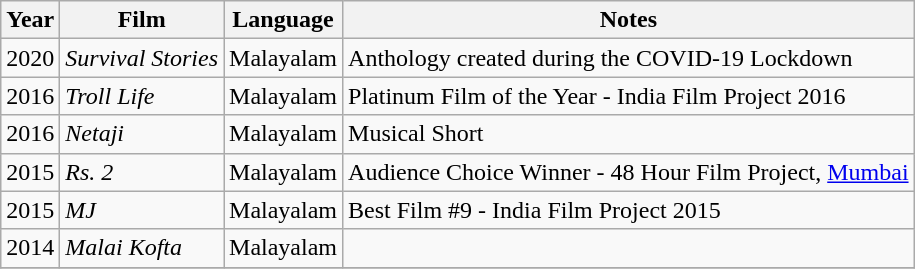<table class="wikitable sortable">
<tr>
<th>Year</th>
<th>Film</th>
<th>Language</th>
<th>Notes</th>
</tr>
<tr>
<td>2020</td>
<td><em>Survival Stories</em></td>
<td>Malayalam</td>
<td>Anthology created during the COVID-19 Lockdown </td>
</tr>
<tr>
<td>2016</td>
<td><em>Troll Life</em></td>
<td>Malayalam</td>
<td>Platinum Film of the Year - India Film Project 2016</td>
</tr>
<tr>
<td>2016</td>
<td><em>Netaji</em></td>
<td>Malayalam</td>
<td>Musical Short</td>
</tr>
<tr>
<td>2015</td>
<td><em>Rs. 2</em></td>
<td>Malayalam</td>
<td>Audience Choice Winner - 48 Hour Film Project, <a href='#'>Mumbai</a></td>
</tr>
<tr>
<td>2015</td>
<td><em>MJ</em></td>
<td>Malayalam</td>
<td>Best Film #9 - India Film Project 2015 </td>
</tr>
<tr>
<td>2014</td>
<td><em>Malai Kofta</em></td>
<td>Malayalam</td>
<td></td>
</tr>
<tr>
</tr>
</table>
